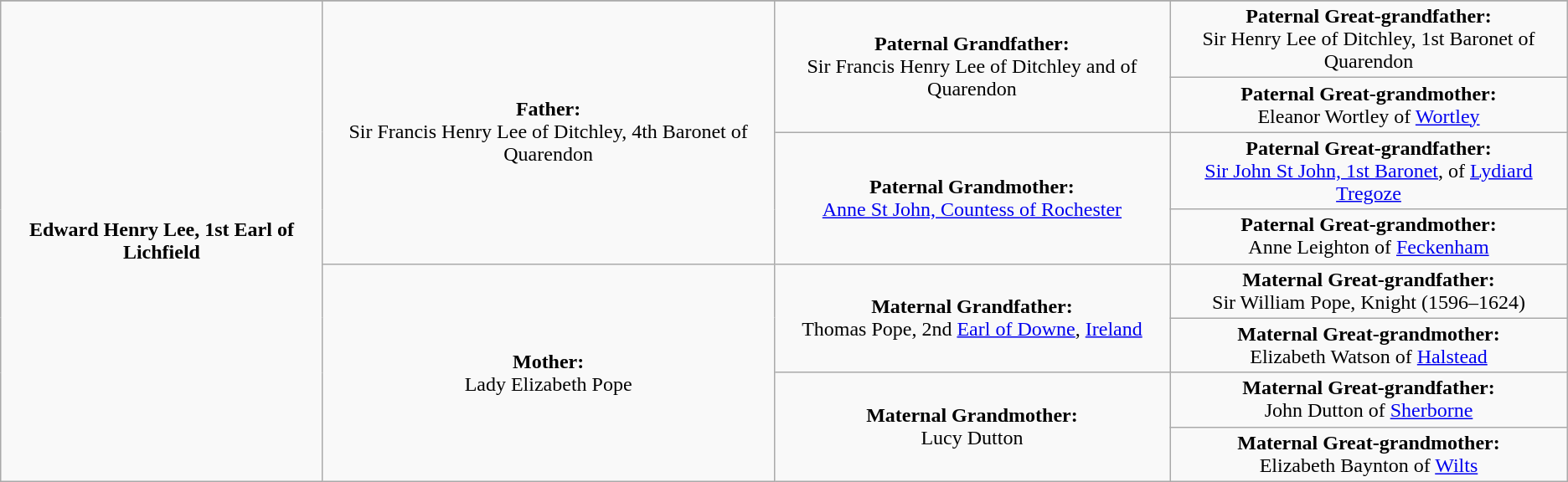<table class="wikitable">
<tr>
</tr>
<tr>
<td rowspan="8" align="center"><strong>Edward Henry Lee, 1st Earl of Lichfield</strong></td>
<td rowspan="4" align="center"><strong>Father:</strong><br>Sir Francis Henry Lee of Ditchley, 4th Baronet of Quarendon</td>
<td rowspan="2" align="center"><strong>Paternal Grandfather:</strong><br>Sir Francis Henry Lee of Ditchley and of Quarendon</td>
<td align="center"><strong>Paternal Great-grandfather:</strong><br>Sir Henry Lee of Ditchley, 1st Baronet of Quarendon</td>
</tr>
<tr>
<td align="center"><strong>Paternal Great-grandmother:</strong><br>Eleanor Wortley of <a href='#'>Wortley</a></td>
</tr>
<tr>
<td rowspan="2" align="center"><strong>Paternal Grandmother:</strong><br><a href='#'>Anne St John, Countess of Rochester</a></td>
<td align="center"><strong>Paternal Great-grandfather:</strong><br><a href='#'>Sir John St John, 1st Baronet</a>, of <a href='#'>Lydiard Tregoze</a></td>
</tr>
<tr>
<td align="center"><strong>Paternal Great-grandmother:</strong><br>Anne Leighton of <a href='#'>Feckenham</a></td>
</tr>
<tr>
<td rowspan="4" align="center"><strong>Mother:</strong><br>Lady Elizabeth Pope</td>
<td rowspan="2" align="center"><strong>Maternal Grandfather:</strong><br>Thomas Pope, 2nd <a href='#'>Earl of Downe</a>, <a href='#'>Ireland</a></td>
<td align="center"><strong>Maternal Great-grandfather:</strong><br>Sir William Pope, Knight (1596–1624)</td>
</tr>
<tr>
<td align="center"><strong>Maternal Great-grandmother:</strong><br>Elizabeth Watson of <a href='#'>Halstead</a></td>
</tr>
<tr>
<td rowspan="2" align="center"><strong>Maternal Grandmother:</strong><br>Lucy Dutton</td>
<td align="center"><strong>Maternal Great-grandfather:</strong><br>John Dutton of <a href='#'>Sherborne</a></td>
</tr>
<tr>
<td align="center"><strong>Maternal Great-grandmother:</strong><br>Elizabeth Baynton of <a href='#'>Wilts</a></td>
</tr>
</table>
